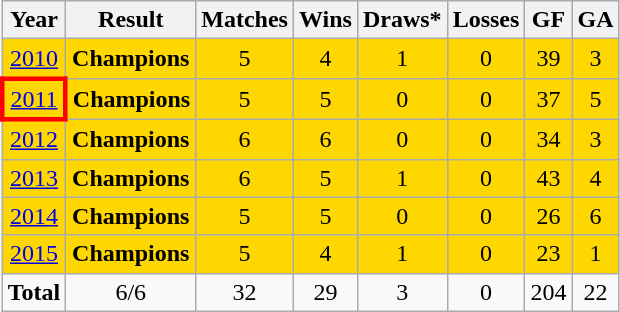<table class="wikitable" style="text-align: center;">
<tr>
<th>Year</th>
<th>Result</th>
<th>Matches</th>
<th>Wins</th>
<th>Draws*</th>
<th>Losses</th>
<th>GF</th>
<th>GA</th>
</tr>
<tr bgcolor=gold>
<td> <a href='#'>2010</a></td>
<td><strong>Champions</strong></td>
<td>5</td>
<td>4</td>
<td>1</td>
<td>0</td>
<td>39</td>
<td>3</td>
</tr>
<tr bgcolor=gold>
<td style="border: 3px solid red"> <a href='#'>2011</a></td>
<td><strong>Champions</strong></td>
<td>5</td>
<td>5</td>
<td>0</td>
<td>0</td>
<td>37</td>
<td>5</td>
</tr>
<tr bgcolor=gold>
<td> <a href='#'>2012</a></td>
<td><strong>Champions</strong></td>
<td>6</td>
<td>6</td>
<td>0</td>
<td>0</td>
<td>34</td>
<td>3</td>
</tr>
<tr bgcolor=gold>
<td> <a href='#'>2013</a></td>
<td><strong>Champions</strong></td>
<td>6</td>
<td>5</td>
<td>1</td>
<td>0</td>
<td>43</td>
<td>4</td>
</tr>
<tr bgcolor=gold>
<td> <a href='#'>2014</a></td>
<td><strong>Champions</strong></td>
<td>5</td>
<td>5</td>
<td>0</td>
<td>0</td>
<td>26</td>
<td>6</td>
</tr>
<tr bgcolor=gold>
<td> <a href='#'>2015</a></td>
<td><strong>Champions</strong></td>
<td>5</td>
<td>4</td>
<td>1</td>
<td>0</td>
<td>23</td>
<td>1</td>
</tr>
<tr>
<td><strong>Total</strong></td>
<td>6/6</td>
<td>32</td>
<td>29</td>
<td>3</td>
<td>0</td>
<td>204</td>
<td>22</td>
</tr>
</table>
